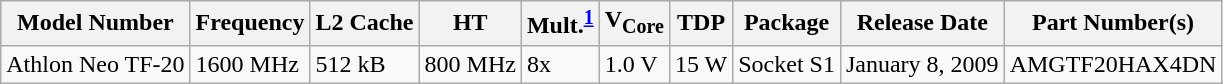<table class="wikitable">
<tr>
<th>Model Number</th>
<th>Frequency</th>
<th>L2 Cache</th>
<th>HT</th>
<th>Mult.<sup><a href='#'>1</a></sup></th>
<th>V<sub>Core</sub></th>
<th>TDP</th>
<th>Package</th>
<th>Release Date</th>
<th>Part Number(s)</th>
</tr>
<tr>
<td>Athlon Neo TF-20</td>
<td>1600 MHz</td>
<td>512 kB</td>
<td>800 MHz</td>
<td>8x</td>
<td>1.0 V</td>
<td>15 W</td>
<td>Socket S1</td>
<td>January 8, 2009</td>
<td>AMGTF20HAX4DN</td>
</tr>
</table>
